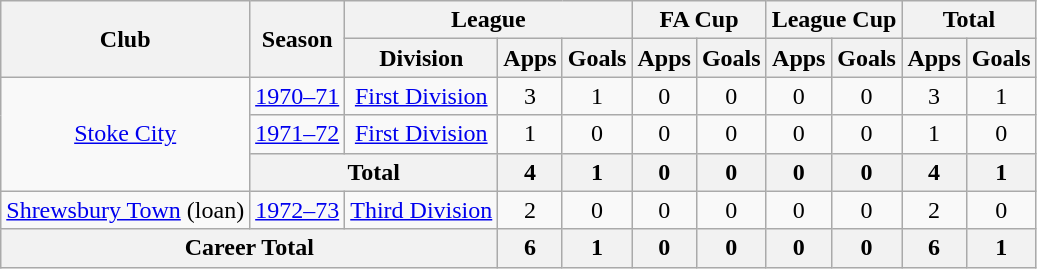<table class="wikitable" style="text-align: center;">
<tr>
<th rowspan="2">Club</th>
<th rowspan="2">Season</th>
<th colspan="3">League</th>
<th colspan="2">FA Cup</th>
<th colspan="2">League Cup</th>
<th colspan="2">Total</th>
</tr>
<tr>
<th>Division</th>
<th>Apps</th>
<th>Goals</th>
<th>Apps</th>
<th>Goals</th>
<th>Apps</th>
<th>Goals</th>
<th>Apps</th>
<th>Goals</th>
</tr>
<tr>
<td rowspan="3"><a href='#'>Stoke City</a></td>
<td><a href='#'>1970–71</a></td>
<td><a href='#'>First Division</a></td>
<td>3</td>
<td>1</td>
<td>0</td>
<td>0</td>
<td>0</td>
<td>0</td>
<td>3</td>
<td>1</td>
</tr>
<tr>
<td><a href='#'>1971–72</a></td>
<td><a href='#'>First Division</a></td>
<td>1</td>
<td>0</td>
<td>0</td>
<td>0</td>
<td>0</td>
<td>0</td>
<td>1</td>
<td>0</td>
</tr>
<tr>
<th colspan=2>Total</th>
<th>4</th>
<th>1</th>
<th>0</th>
<th>0</th>
<th>0</th>
<th>0</th>
<th>4</th>
<th>1</th>
</tr>
<tr>
<td><a href='#'>Shrewsbury Town</a> (loan)</td>
<td><a href='#'>1972–73</a></td>
<td><a href='#'>Third Division</a></td>
<td>2</td>
<td>0</td>
<td>0</td>
<td>0</td>
<td>0</td>
<td>0</td>
<td>2</td>
<td>0</td>
</tr>
<tr>
<th colspan="3">Career Total</th>
<th>6</th>
<th>1</th>
<th>0</th>
<th>0</th>
<th>0</th>
<th>0</th>
<th>6</th>
<th>1</th>
</tr>
</table>
